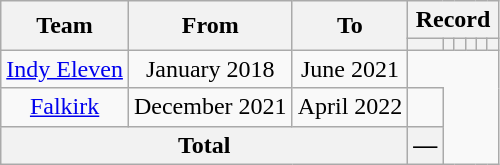<table class="wikitable" style="text-align: center">
<tr>
<th rowspan="2">Team</th>
<th rowspan="2">From</th>
<th rowspan="2">To</th>
<th colspan="6">Record</th>
</tr>
<tr>
<th></th>
<th></th>
<th></th>
<th></th>
<th></th>
<th></th>
</tr>
<tr>
<td><a href='#'>Indy Eleven</a></td>
<td>January 2018</td>
<td>June 2021<br></td>
</tr>
<tr>
<td><a href='#'>Falkirk</a></td>
<td>December 2021</td>
<td>April 2022<br></td>
<td></td>
</tr>
<tr>
<th colspan=3>Total<br></th>
<th>—</th>
</tr>
</table>
